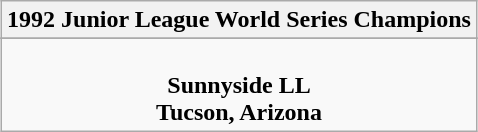<table class="wikitable" style="text-align: center; margin: 0 auto;">
<tr>
<th>1992 Junior League World Series Champions</th>
</tr>
<tr>
</tr>
<tr>
<td><br><strong>Sunnyside LL</strong><br><strong>Tucson, Arizona</strong></td>
</tr>
</table>
